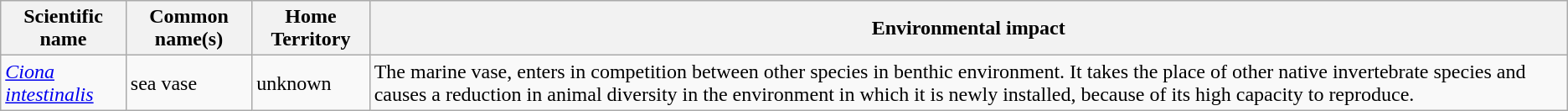<table class="wikitable">
<tr>
<th>Scientific name</th>
<th>Common name(s)</th>
<th>Home Territory</th>
<th>Environmental impact</th>
</tr>
<tr>
<td><em><a href='#'>Ciona intestinalis</a></em></td>
<td>sea vase</td>
<td>unknown</td>
<td>The marine vase, enters in competition between other species in benthic environment. It takes the place of other native invertebrate species and causes a reduction in animal diversity in the environment in which it is newly installed, because of its high capacity to reproduce.</td>
</tr>
</table>
